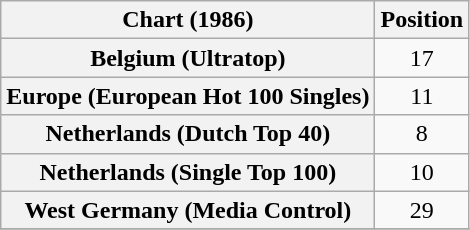<table class="wikitable sortable plainrowheaders" style="text-align:center">
<tr>
<th>Chart (1986)</th>
<th>Position</th>
</tr>
<tr>
<th scope="row">Belgium (Ultratop)</th>
<td align="center">17</td>
</tr>
<tr>
<th scope="row">Europe (European Hot 100 Singles)</th>
<td align="center">11</td>
</tr>
<tr>
<th scope="row">Netherlands (Dutch Top 40)</th>
<td align="center">8</td>
</tr>
<tr>
<th scope="row">Netherlands (Single Top 100)</th>
<td align="center">10</td>
</tr>
<tr>
<th scope="row">West Germany (Media Control)</th>
<td align="center">29</td>
</tr>
<tr>
</tr>
</table>
